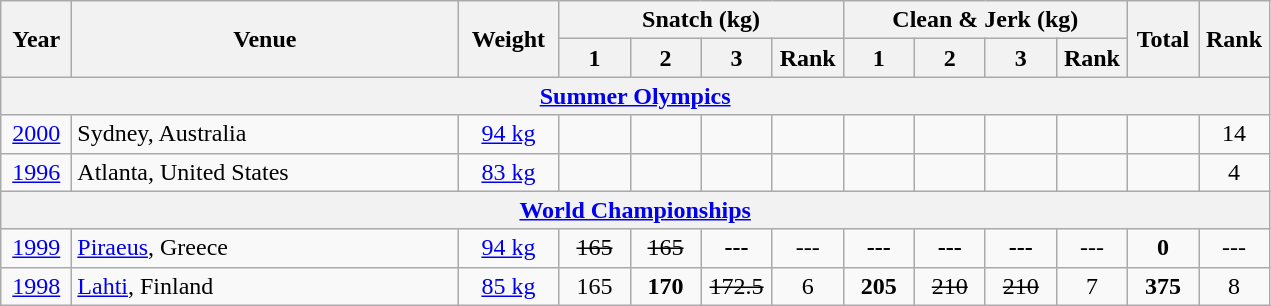<table class="wikitable" style="text-align:center;">
<tr>
<th rowspan=2 width=40>Year</th>
<th rowspan=2 width=250>Venue</th>
<th rowspan=2 width=60>Weight</th>
<th colspan=4>Snatch (kg)</th>
<th colspan=4>Clean & Jerk (kg)</th>
<th rowspan=2 width=40>Total</th>
<th rowspan=2 width=40>Rank</th>
</tr>
<tr>
<th width=40>1</th>
<th width=40>2</th>
<th width=40>3</th>
<th width=40>Rank</th>
<th width=40>1</th>
<th width=40>2</th>
<th width=40>3</th>
<th width=40>Rank</th>
</tr>
<tr>
<th colspan=13><a href='#'>Summer Olympics</a></th>
</tr>
<tr>
<td><a href='#'>2000</a></td>
<td align=left> Sydney, Australia</td>
<td><a href='#'>94 kg</a></td>
<td></td>
<td></td>
<td></td>
<td></td>
<td></td>
<td></td>
<td></td>
<td></td>
<td></td>
<td>14</td>
</tr>
<tr>
<td><a href='#'>1996</a></td>
<td align=left> Atlanta, United States</td>
<td><a href='#'>83 kg</a></td>
<td></td>
<td></td>
<td></td>
<td></td>
<td></td>
<td></td>
<td></td>
<td></td>
<td></td>
<td>4</td>
</tr>
<tr>
<th colspan=13><a href='#'>World Championships</a></th>
</tr>
<tr>
<td><a href='#'>1999</a></td>
<td align=left> <a href='#'>Piraeus</a>, Greece</td>
<td><a href='#'>94 kg</a></td>
<td><s>165 </s></td>
<td><s>165 </s></td>
<td><strong>---</strong></td>
<td>---</td>
<td><strong>---</strong></td>
<td><strong>---</strong></td>
<td><strong>---</strong></td>
<td>---</td>
<td><strong>0</strong></td>
<td>---</td>
</tr>
<tr>
<td><a href='#'>1998</a></td>
<td align=left> <a href='#'>Lahti</a>, Finland</td>
<td><a href='#'>85 kg</a></td>
<td>165</td>
<td><strong>170</strong></td>
<td><s>172.5 </s></td>
<td>6</td>
<td><strong>205</strong></td>
<td><s>210 </s></td>
<td><s>210 </s></td>
<td>7</td>
<td><strong>375</strong></td>
<td>8</td>
</tr>
</table>
